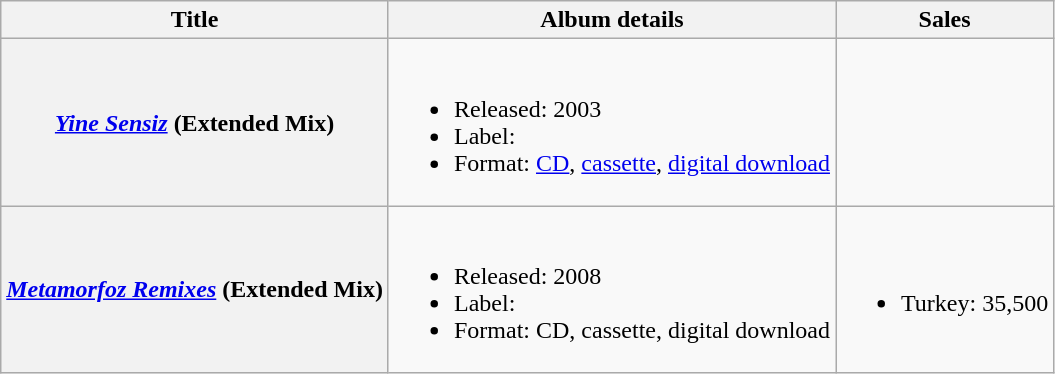<table class="wikitable plainrowheaders">
<tr>
<th>Title</th>
<th>Album details</th>
<th>Sales</th>
</tr>
<tr>
<th scope="row"><em><a href='#'>Yine Sensiz</a></em> (Extended Mix)</th>
<td><br><ul><li>Released: 2003</li><li>Label:</li><li>Format: <a href='#'>CD</a>, <a href='#'>cassette</a>, <a href='#'>digital download</a></li></ul></td>
<td></td>
</tr>
<tr>
<th scope="row"><em><a href='#'>Metamorfoz Remixes</a></em> (Extended Mix)</th>
<td><br><ul><li>Released: 2008</li><li>Label:</li><li>Format: CD, cassette, digital download</li></ul></td>
<td><br><ul><li>Turkey: 35,500</li></ul></td>
</tr>
</table>
